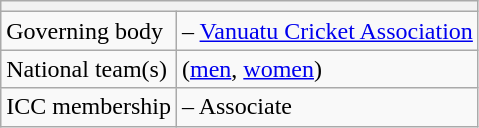<table class="wikitable floatright">
<tr>
<th colspan="2"></th>
</tr>
<tr>
<td>Governing body</td>
<td> – <a href='#'>Vanuatu Cricket Association</a></td>
</tr>
<tr>
<td>National team(s)</td>
<td> (<a href='#'>men</a>, <a href='#'>women</a>)</td>
</tr>
<tr>
<td>ICC membership</td>
<td> – Associate</td>
</tr>
</table>
